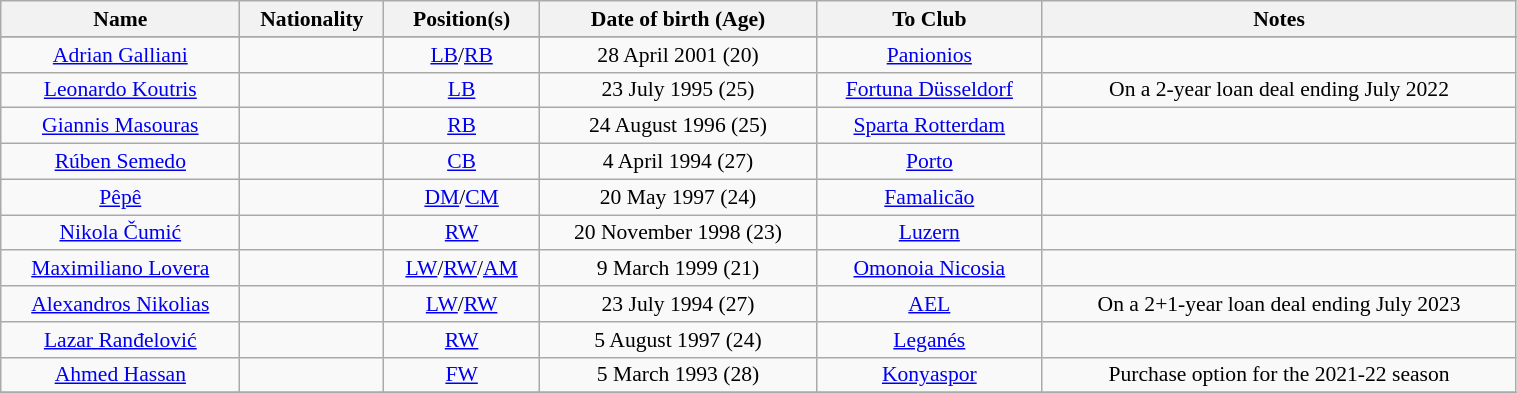<table class="wikitable" style="text-align:center; font-size:90%; width:80%;">
<tr>
<th style="text-align:center;">Name</th>
<th style="text-align:center;">Nationality</th>
<th style="text-align:center;">Position(s)</th>
<th style="text-align:center;">Date of birth (Age)</th>
<th style="text-align:center;">To Club</th>
<th style="text-align:center;">Notes</th>
</tr>
<tr>
</tr>
<tr>
<td><a href='#'>Adrian Galliani</a></td>
<td></td>
<td><a href='#'>LB</a>/<a href='#'>RB</a></td>
<td>28 April 2001 (20)</td>
<td> <a href='#'>Panionios</a></td>
<td></td>
</tr>
<tr>
<td><a href='#'>Leonardo Koutris</a></td>
<td></td>
<td><a href='#'>LB</a></td>
<td>23 July 1995 (25)</td>
<td> <a href='#'>Fortuna Düsseldorf</a></td>
<td>On a 2-year loan deal ending July 2022</td>
</tr>
<tr>
<td><a href='#'>Giannis Masouras</a></td>
<td></td>
<td><a href='#'>RB</a></td>
<td>24 August 1996 (25)</td>
<td> <a href='#'>Sparta Rotterdam</a></td>
<td></td>
</tr>
<tr>
<td><a href='#'>Rúben Semedo</a></td>
<td></td>
<td><a href='#'>CB</a></td>
<td>4 April 1994 (27)</td>
<td> <a href='#'>Porto</a></td>
<td></td>
</tr>
<tr>
<td><a href='#'>Pêpê</a></td>
<td></td>
<td><a href='#'>DM</a>/<a href='#'>CM</a></td>
<td>20 May 1997 (24)</td>
<td> <a href='#'>Famalicão</a></td>
<td></td>
</tr>
<tr>
<td><a href='#'>Nikola Čumić</a></td>
<td></td>
<td><a href='#'>RW</a></td>
<td>20 November 1998 (23)</td>
<td> <a href='#'>Luzern</a></td>
<td></td>
</tr>
<tr>
<td><a href='#'>Maximiliano Lovera</a></td>
<td></td>
<td><a href='#'>LW</a>/<a href='#'>RW</a>/<a href='#'>AM</a></td>
<td>9 March 1999 (21)</td>
<td> <a href='#'>Omonoia Nicosia</a></td>
<td></td>
</tr>
<tr>
<td><a href='#'>Alexandros Nikolias</a></td>
<td></td>
<td><a href='#'>LW</a>/<a href='#'>RW</a></td>
<td>23 July 1994 (27)</td>
<td> <a href='#'>AEL</a></td>
<td>On a 2+1-year loan deal ending July 2023</td>
</tr>
<tr>
<td><a href='#'>Lazar Ranđelović</a></td>
<td></td>
<td><a href='#'>RW</a></td>
<td>5 August 1997 (24)</td>
<td> <a href='#'>Leganés</a></td>
<td></td>
</tr>
<tr>
<td><a href='#'>Ahmed Hassan</a></td>
<td></td>
<td><a href='#'>FW</a></td>
<td>5 March 1993 (28)</td>
<td> <a href='#'>Konyaspor</a></td>
<td>Purchase option for the 2021-22 season</td>
</tr>
<tr>
</tr>
</table>
